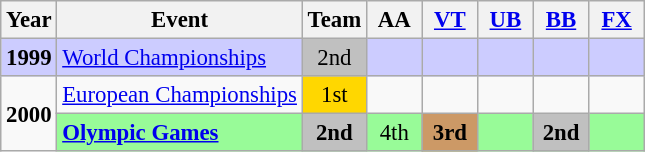<table class="wikitable" style="text-align:center; font-size: 95%;">
<tr>
<th>Year</th>
<th>Event</th>
<th style="width:30px;">Team</th>
<th style="width:30px;">AA</th>
<th style="width:30px;"><a href='#'>VT</a></th>
<th style="width:30px;"><a href='#'>UB</a></th>
<th style="width:30px;"><a href='#'>BB</a></th>
<th style="width:30px;"><a href='#'>FX</a></th>
</tr>
<tr bgcolor=#CCCCFF>
<td rowspan="1"><strong>1999</strong></td>
<td align=left><a href='#'>World Championships</a></td>
<td style="background:silver;">2nd</td>
<td></td>
<td></td>
<td></td>
<td></td>
<td></td>
</tr>
<tr>
<td rowspan="2"><strong>2000</strong></td>
<td align=left><a href='#'>European Championships</a></td>
<td style="background:gold;">1st</td>
<td></td>
<td></td>
<td></td>
<td></td>
<td></td>
</tr>
<tr bgcolor=98FB98>
<td align=left><strong><a href='#'>Olympic Games</a></strong></td>
<td style="background:silver;"><strong>2nd</strong></td>
<td>4th</td>
<td style="background:#c96;"><strong>3rd</strong></td>
<td></td>
<td style="background:silver;"><strong>2nd</strong></td>
<td></td>
</tr>
</table>
